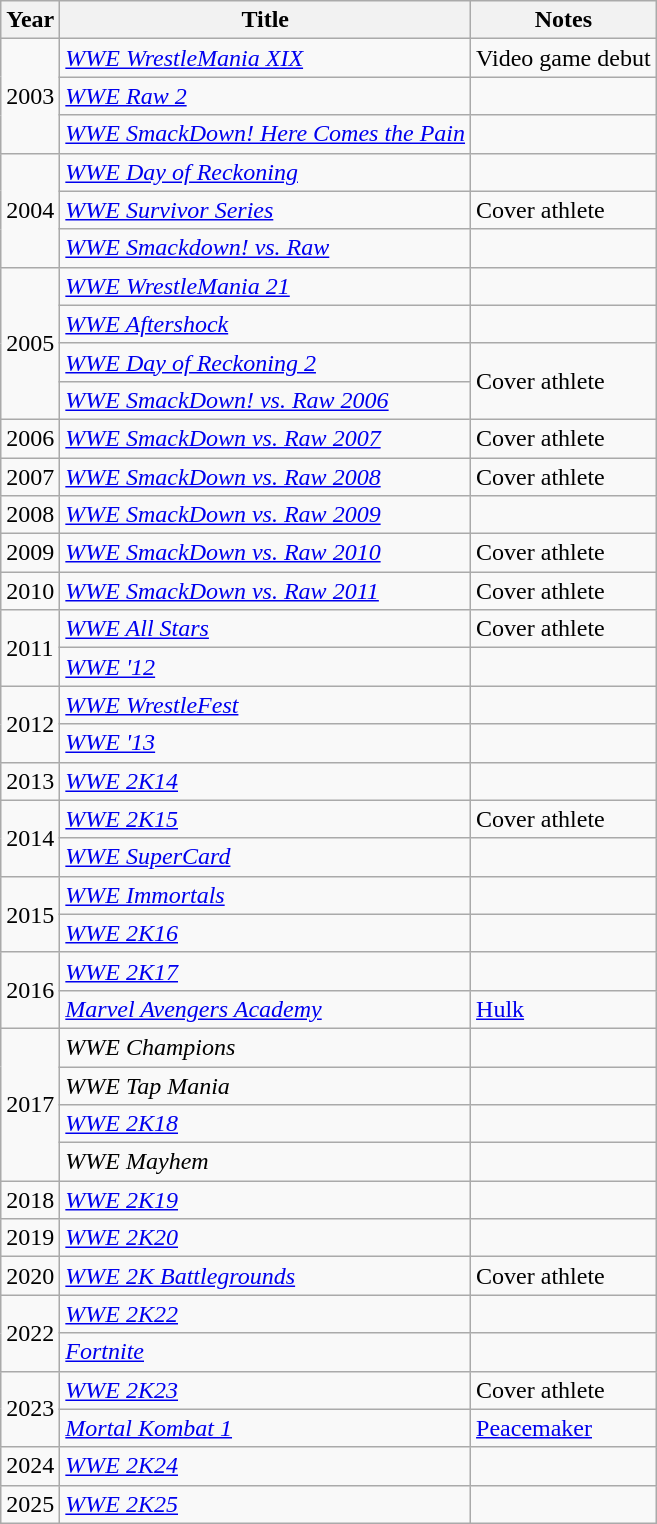<table class="wikitable sortable">
<tr>
<th>Year</th>
<th>Title</th>
<th>Notes</th>
</tr>
<tr>
<td rowspan="3">2003</td>
<td><em><a href='#'>WWE WrestleMania XIX</a></em></td>
<td>Video game debut</td>
</tr>
<tr>
<td><em><a href='#'>WWE Raw 2</a></em></td>
<td></td>
</tr>
<tr>
<td><em><a href='#'>WWE SmackDown! Here Comes the Pain</a></em></td>
<td></td>
</tr>
<tr>
<td rowspan="3">2004</td>
<td><em><a href='#'>WWE Day of Reckoning</a></em></td>
<td></td>
</tr>
<tr>
<td><em><a href='#'>WWE Survivor Series</a></em></td>
<td>Cover athlete</td>
</tr>
<tr>
<td><em><a href='#'>WWE Smackdown! vs. Raw</a></em></td>
<td></td>
</tr>
<tr>
<td rowspan="4">2005</td>
<td><em><a href='#'>WWE WrestleMania 21</a></em></td>
<td></td>
</tr>
<tr>
<td><em><a href='#'>WWE Aftershock</a></em></td>
<td></td>
</tr>
<tr>
<td><em><a href='#'>WWE Day of Reckoning 2</a></em></td>
<td rowspan="2">Cover athlete</td>
</tr>
<tr>
<td><em><a href='#'>WWE SmackDown! vs. Raw 2006</a></em></td>
</tr>
<tr>
<td>2006</td>
<td><em><a href='#'>WWE SmackDown vs. Raw 2007</a></em></td>
<td>Cover athlete</td>
</tr>
<tr>
<td>2007</td>
<td><em><a href='#'>WWE SmackDown vs. Raw 2008</a></em></td>
<td>Cover athlete</td>
</tr>
<tr>
<td>2008</td>
<td><em><a href='#'>WWE SmackDown vs. Raw 2009</a></em></td>
<td></td>
</tr>
<tr>
<td>2009</td>
<td><em><a href='#'>WWE SmackDown vs. Raw 2010</a></em></td>
<td>Cover athlete</td>
</tr>
<tr>
<td>2010</td>
<td><em><a href='#'>WWE SmackDown vs. Raw 2011</a></em></td>
<td>Cover athlete</td>
</tr>
<tr>
<td rowspan="2">2011</td>
<td><em><a href='#'>WWE All Stars</a></em></td>
<td>Cover athlete</td>
</tr>
<tr>
<td><em><a href='#'>WWE '12</a></em></td>
<td></td>
</tr>
<tr>
<td rowspan="2">2012</td>
<td><em><a href='#'>WWE WrestleFest</a></em></td>
<td></td>
</tr>
<tr>
<td><em><a href='#'>WWE '13</a></em></td>
<td></td>
</tr>
<tr>
<td>2013</td>
<td><em><a href='#'>WWE 2K14</a></em></td>
<td></td>
</tr>
<tr>
<td rowspan="2">2014</td>
<td><em><a href='#'>WWE 2K15</a></em></td>
<td>Cover athlete</td>
</tr>
<tr>
<td><em><a href='#'>WWE SuperCard</a></em></td>
<td></td>
</tr>
<tr>
<td rowspan="2">2015</td>
<td><em><a href='#'>WWE Immortals</a></em></td>
<td></td>
</tr>
<tr>
<td><em><a href='#'>WWE 2K16</a></em></td>
<td></td>
</tr>
<tr>
<td rowspan="2">2016</td>
<td><em><a href='#'>WWE 2K17</a></em></td>
<td></td>
</tr>
<tr>
<td><em><a href='#'>Marvel Avengers Academy</a></em></td>
<td><a href='#'>Hulk</a></td>
</tr>
<tr>
<td rowspan="4">2017</td>
<td><em>WWE Champions</em></td>
<td></td>
</tr>
<tr>
<td><em>WWE Tap Mania</em></td>
<td></td>
</tr>
<tr>
<td><em><a href='#'>WWE 2K18</a></em></td>
<td></td>
</tr>
<tr>
<td><em>WWE Mayhem</em></td>
<td></td>
</tr>
<tr>
<td>2018</td>
<td><em><a href='#'>WWE 2K19</a></em></td>
<td></td>
</tr>
<tr>
<td>2019</td>
<td><em><a href='#'>WWE 2K20</a></em></td>
<td></td>
</tr>
<tr>
<td>2020</td>
<td><em><a href='#'>WWE 2K Battlegrounds</a></em></td>
<td>Cover athlete</td>
</tr>
<tr>
<td rowspan="2">2022</td>
<td><em><a href='#'>WWE 2K22</a></em></td>
<td></td>
</tr>
<tr>
<td><em><a href='#'>Fortnite</a></em></td>
<td></td>
</tr>
<tr>
<td rowspan="2">2023</td>
<td><em><a href='#'>WWE 2K23</a></em></td>
<td>Cover athlete</td>
</tr>
<tr>
<td><em><a href='#'>Mortal Kombat 1</a></em></td>
<td><a href='#'>Peacemaker</a></td>
</tr>
<tr>
<td>2024</td>
<td><em><a href='#'>WWE 2K24</a></em></td>
<td></td>
</tr>
<tr>
<td>2025</td>
<td><em><a href='#'>WWE 2K25</a></em></td>
<td></td>
</tr>
</table>
